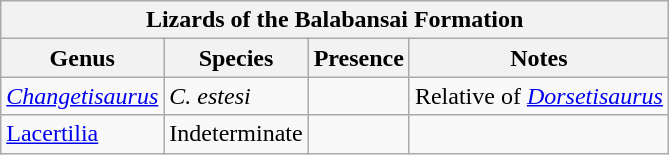<table class="wikitable" align="center">
<tr>
<th colspan="5" align="center"><strong>Lizards of the Balabansai Formation</strong></th>
</tr>
<tr>
<th>Genus</th>
<th>Species</th>
<th>Presence</th>
<th>Notes</th>
</tr>
<tr>
<td><em><a href='#'>Changetisaurus</a></em></td>
<td><em>C. estesi</em></td>
<td></td>
<td>Relative of <em><a href='#'>Dorsetisaurus</a></em></td>
</tr>
<tr>
<td><a href='#'>Lacertilia</a></td>
<td>Indeterminate</td>
<td></td>
<td></td>
</tr>
</table>
